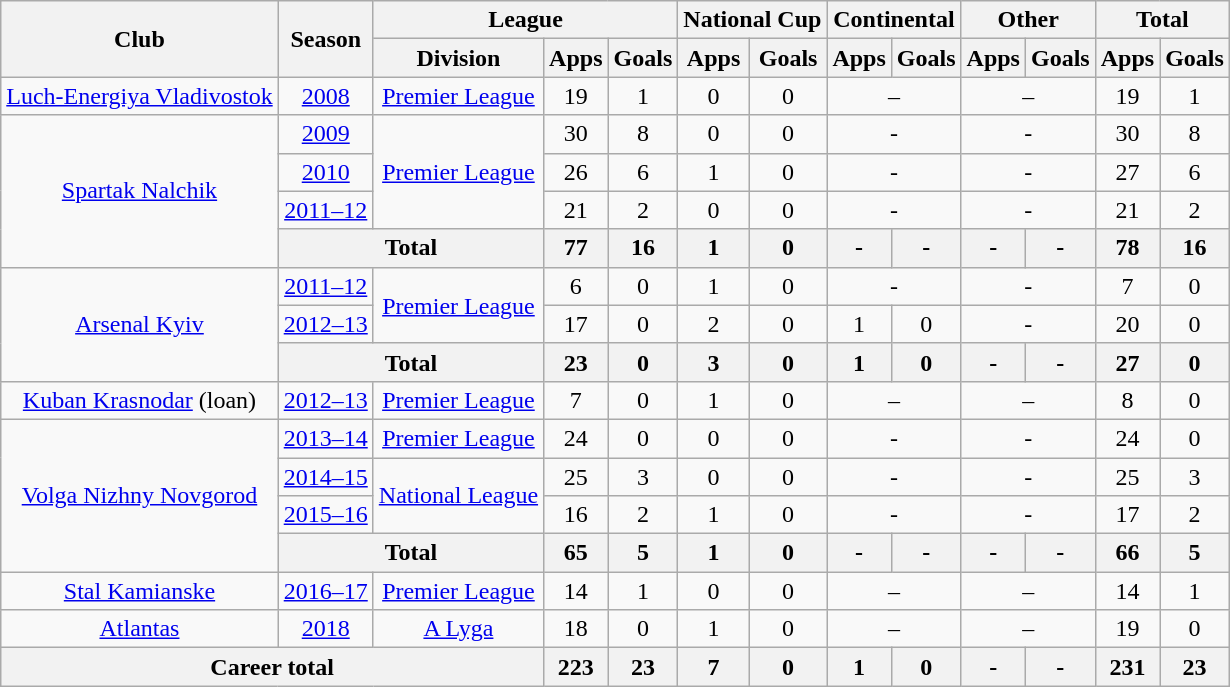<table class="wikitable" style="text-align: center;">
<tr>
<th rowspan="2">Club</th>
<th rowspan="2">Season</th>
<th colspan="3">League</th>
<th colspan="2">National Cup</th>
<th colspan="2">Continental</th>
<th colspan="2">Other</th>
<th colspan="2">Total</th>
</tr>
<tr>
<th>Division</th>
<th>Apps</th>
<th>Goals</th>
<th>Apps</th>
<th>Goals</th>
<th>Apps</th>
<th>Goals</th>
<th>Apps</th>
<th>Goals</th>
<th>Apps</th>
<th>Goals</th>
</tr>
<tr>
<td valign="center"><a href='#'>Luch-Energiya Vladivostok</a></td>
<td><a href='#'>2008</a></td>
<td><a href='#'>Premier League</a></td>
<td>19</td>
<td>1</td>
<td>0</td>
<td>0</td>
<td colspan="2">–</td>
<td colspan="2">–</td>
<td>19</td>
<td>1</td>
</tr>
<tr>
<td rowspan="4" valign="center"><a href='#'>Spartak Nalchik</a></td>
<td><a href='#'>2009</a></td>
<td rowspan="3" valign="center"><a href='#'>Premier League</a></td>
<td>30</td>
<td>8</td>
<td>0</td>
<td>0</td>
<td colspan="2">-</td>
<td colspan="2">-</td>
<td>30</td>
<td>8</td>
</tr>
<tr>
<td><a href='#'>2010</a></td>
<td>26</td>
<td>6</td>
<td>1</td>
<td>0</td>
<td colspan="2">-</td>
<td colspan="2">-</td>
<td>27</td>
<td>6</td>
</tr>
<tr>
<td><a href='#'>2011–12</a></td>
<td>21</td>
<td>2</td>
<td>0</td>
<td>0</td>
<td colspan="2">-</td>
<td colspan="2">-</td>
<td>21</td>
<td>2</td>
</tr>
<tr>
<th colspan="2">Total</th>
<th>77</th>
<th>16</th>
<th>1</th>
<th>0</th>
<th>-</th>
<th>-</th>
<th>-</th>
<th>-</th>
<th>78</th>
<th>16</th>
</tr>
<tr>
<td rowspan="3" valign="center"><a href='#'>Arsenal Kyiv</a></td>
<td><a href='#'>2011–12</a></td>
<td rowspan="2" valign="center"><a href='#'>Premier League</a></td>
<td>6</td>
<td>0</td>
<td>1</td>
<td>0</td>
<td colspan="2">-</td>
<td colspan="2">-</td>
<td>7</td>
<td>0</td>
</tr>
<tr>
<td><a href='#'>2012–13</a></td>
<td>17</td>
<td>0</td>
<td>2</td>
<td>0</td>
<td>1</td>
<td>0</td>
<td colspan="2">-</td>
<td>20</td>
<td>0</td>
</tr>
<tr>
<th colspan="2">Total</th>
<th>23</th>
<th>0</th>
<th>3</th>
<th>0</th>
<th>1</th>
<th>0</th>
<th>-</th>
<th>-</th>
<th>27</th>
<th>0</th>
</tr>
<tr>
<td valign="center"><a href='#'>Kuban Krasnodar</a> (loan)</td>
<td><a href='#'>2012–13</a></td>
<td><a href='#'>Premier League</a></td>
<td>7</td>
<td>0</td>
<td>1</td>
<td>0</td>
<td colspan="2">–</td>
<td colspan="2">–</td>
<td>8</td>
<td>0</td>
</tr>
<tr>
<td rowspan="4" valign="center"><a href='#'>Volga Nizhny Novgorod</a></td>
<td><a href='#'>2013–14</a></td>
<td><a href='#'>Premier League</a></td>
<td>24</td>
<td>0</td>
<td>0</td>
<td>0</td>
<td colspan="2">-</td>
<td colspan="2">-</td>
<td>24</td>
<td>0</td>
</tr>
<tr>
<td><a href='#'>2014–15</a></td>
<td rowspan="2" valign="center"><a href='#'>National League</a></td>
<td>25</td>
<td>3</td>
<td>0</td>
<td>0</td>
<td colspan="2">-</td>
<td colspan="2">-</td>
<td>25</td>
<td>3</td>
</tr>
<tr>
<td><a href='#'>2015–16</a></td>
<td>16</td>
<td>2</td>
<td>1</td>
<td>0</td>
<td colspan="2">-</td>
<td colspan="2">-</td>
<td>17</td>
<td>2</td>
</tr>
<tr>
<th colspan="2">Total</th>
<th>65</th>
<th>5</th>
<th>1</th>
<th>0</th>
<th>-</th>
<th>-</th>
<th>-</th>
<th>-</th>
<th>66</th>
<th>5</th>
</tr>
<tr>
<td valign="center"><a href='#'>Stal Kamianske</a></td>
<td><a href='#'>2016–17</a></td>
<td><a href='#'>Premier League</a></td>
<td>14</td>
<td>1</td>
<td>0</td>
<td>0</td>
<td colspan="2">–</td>
<td colspan="2">–</td>
<td>14</td>
<td>1</td>
</tr>
<tr>
<td valign="center"><a href='#'>Atlantas</a></td>
<td><a href='#'>2018</a></td>
<td><a href='#'>A Lyga</a></td>
<td>18</td>
<td>0</td>
<td>1</td>
<td>0</td>
<td colspan="2">–</td>
<td colspan="2">–</td>
<td>19</td>
<td>0</td>
</tr>
<tr>
<th colspan="3">Career total</th>
<th>223</th>
<th>23</th>
<th>7</th>
<th>0</th>
<th>1</th>
<th>0</th>
<th>-</th>
<th>-</th>
<th>231</th>
<th>23</th>
</tr>
</table>
